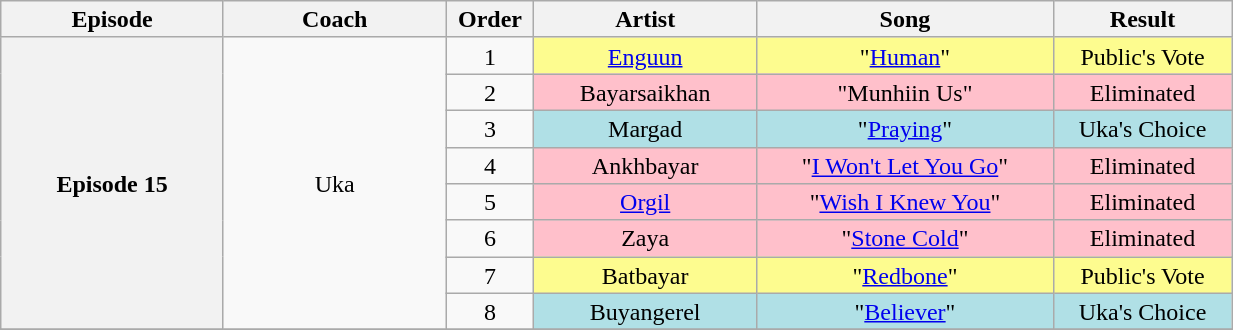<table class="wikitable" style="text-align:center; line-height:17px; width:65%;">
<tr>
<th width="15%">Episode</th>
<th width="15%">Coach</th>
<th width="05%">Order</th>
<th width="15%">Artist</th>
<th width="20%">Song</th>
<th width="12%">Result</th>
</tr>
<tr>
<th rowspan="8">Episode 15<br><small></small></th>
<td rowspan="8">Uka</td>
<td>1</td>
<td style="background:#fdfc8f;"><a href='#'>Enguun</a></td>
<td style="background:#fdfc8f;">"<a href='#'>Human</a>"</td>
<td style="background:#fdfc8f;">Public's Vote</td>
</tr>
<tr>
<td>2</td>
<td style="background:pink;">Bayarsaikhan</td>
<td style="background:pink;">"Munhiin Us"</td>
<td style="background:pink;">Eliminated</td>
</tr>
<tr>
<td>3</td>
<td style="background:#B0E0E6;">Margad</td>
<td style="background:#B0E0E6;">"<a href='#'>Praying</a>"</td>
<td style="background:#B0E0E6;">Uka's Choice</td>
</tr>
<tr>
<td>4</td>
<td style="background:pink;">Ankhbayar</td>
<td style="background:pink;">"<a href='#'>I Won't Let You Go</a>"</td>
<td style="background:pink;">Eliminated</td>
</tr>
<tr>
<td>5</td>
<td style="background:pink;"><a href='#'>Orgil</a></td>
<td style="background:pink;">"<a href='#'>Wish I Knew You</a>"</td>
<td style="background:pink;">Eliminated</td>
</tr>
<tr>
<td>6</td>
<td style="background:pink;">Zaya</td>
<td style="background:pink;">"<a href='#'>Stone Cold</a>"</td>
<td style="background:pink;">Eliminated</td>
</tr>
<tr>
<td>7</td>
<td style="background:#fdfc8f;">Batbayar</td>
<td style="background:#fdfc8f;">"<a href='#'>Redbone</a>"</td>
<td style="background:#fdfc8f;">Public's Vote</td>
</tr>
<tr>
<td>8</td>
<td style="background:#B0E0E6;">Buyangerel</td>
<td style="background:#B0E0E6;">"<a href='#'>Believer</a>"</td>
<td style="background:#B0E0E6;">Uka's Choice</td>
</tr>
<tr>
</tr>
</table>
